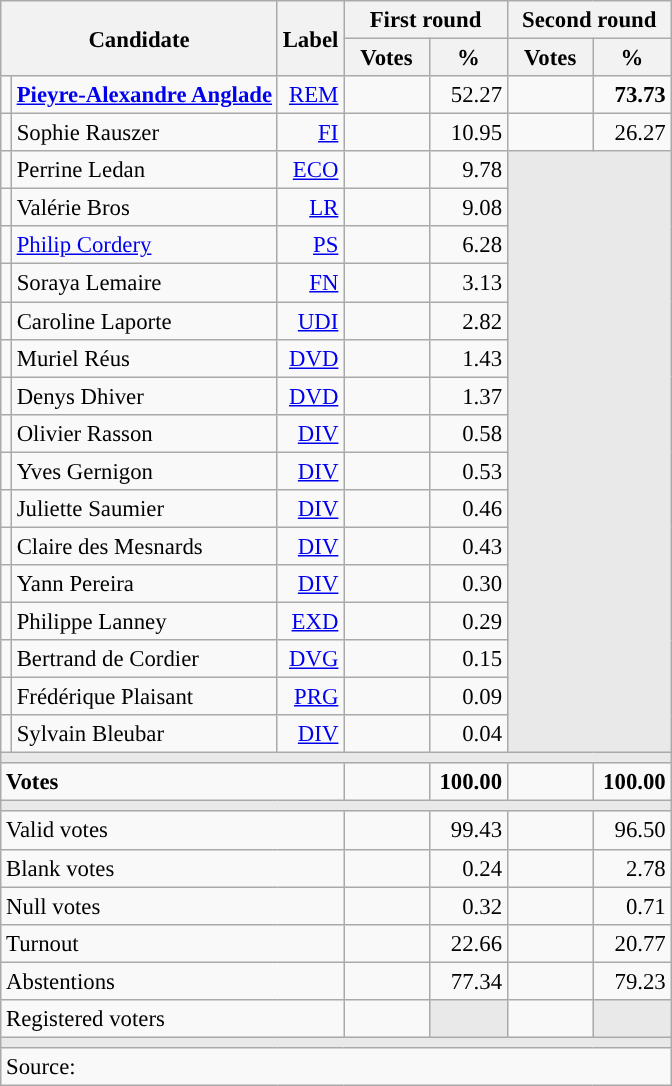<table class="wikitable" style="text-align:right;font-size:95%;">
<tr>
<th colspan="2" rowspan="2">Candidate</th>
<th rowspan="2">Label</th>
<th colspan="2">First round</th>
<th colspan="2">Second round</th>
</tr>
<tr>
<th style="width:50px;">Votes</th>
<th style="width:45px;">%</th>
<th style="width:50px;">Votes</th>
<th style="width:45px;">%</th>
</tr>
<tr>
<td style="color:inherit;background:"></td>
<td style="text-align:left;"><strong><a href='#'>Pieyre-Alexandre Anglade</a></strong></td>
<td><a href='#'>REM</a></td>
<td></td>
<td>52.27</td>
<td><strong></strong></td>
<td><strong>73.73</strong></td>
</tr>
<tr>
<td style="color:inherit;background:"></td>
<td style="text-align:left;">Sophie Rauszer</td>
<td><a href='#'>FI</a></td>
<td></td>
<td>10.95</td>
<td></td>
<td>26.27</td>
</tr>
<tr>
<td style="color:inherit;background:"></td>
<td style="text-align:left;">Perrine Ledan</td>
<td><a href='#'>ECO</a></td>
<td></td>
<td>9.78</td>
<td colspan="2" rowspan="16" style="background:#E9E9E9;"></td>
</tr>
<tr>
<td style="color:inherit;background:"></td>
<td style="text-align:left;">Valérie Bros</td>
<td><a href='#'>LR</a></td>
<td></td>
<td>9.08</td>
</tr>
<tr>
<td style="color:inherit;background:"></td>
<td style="text-align:left;"><a href='#'>Philip Cordery</a></td>
<td><a href='#'>PS</a></td>
<td></td>
<td>6.28</td>
</tr>
<tr>
<td style="color:inherit;background:"></td>
<td style="text-align:left;">Soraya Lemaire</td>
<td><a href='#'>FN</a></td>
<td></td>
<td>3.13</td>
</tr>
<tr>
<td style="color:inherit;background:"></td>
<td style="text-align:left;">Caroline Laporte</td>
<td><a href='#'>UDI</a></td>
<td></td>
<td>2.82</td>
</tr>
<tr>
<td style="color:inherit;background:"></td>
<td style="text-align:left;">Muriel Réus</td>
<td><a href='#'>DVD</a></td>
<td></td>
<td>1.43</td>
</tr>
<tr>
<td style="color:inherit;background:"></td>
<td style="text-align:left;">Denys Dhiver</td>
<td><a href='#'>DVD</a></td>
<td></td>
<td>1.37</td>
</tr>
<tr>
<td style="color:inherit;background:"></td>
<td style="text-align:left;">Olivier Rasson</td>
<td><a href='#'>DIV</a></td>
<td></td>
<td>0.58</td>
</tr>
<tr>
<td style="color:inherit;background:"></td>
<td style="text-align:left;">Yves Gernigon</td>
<td><a href='#'>DIV</a></td>
<td></td>
<td>0.53</td>
</tr>
<tr>
<td style="color:inherit;background:"></td>
<td style="text-align:left;">Juliette Saumier</td>
<td><a href='#'>DIV</a></td>
<td></td>
<td>0.46</td>
</tr>
<tr>
<td style="color:inherit;background:"></td>
<td style="text-align:left;">Claire des Mesnards</td>
<td><a href='#'>DIV</a></td>
<td></td>
<td>0.43</td>
</tr>
<tr>
<td style="color:inherit;background:"></td>
<td style="text-align:left;">Yann Pereira</td>
<td><a href='#'>DIV</a></td>
<td></td>
<td>0.30</td>
</tr>
<tr>
<td style="color:inherit;background:"></td>
<td style="text-align:left;">Philippe Lanney</td>
<td><a href='#'>EXD</a></td>
<td></td>
<td>0.29</td>
</tr>
<tr>
<td style="color:inherit;background:"></td>
<td style="text-align:left;">Bertrand de Cordier</td>
<td><a href='#'>DVG</a></td>
<td></td>
<td>0.15</td>
</tr>
<tr>
<td style="color:inherit;background:"></td>
<td style="text-align:left;">Frédérique Plaisant</td>
<td><a href='#'>PRG</a></td>
<td></td>
<td>0.09</td>
</tr>
<tr>
<td style="color:inherit;background:"></td>
<td style="text-align:left;">Sylvain Bleubar</td>
<td><a href='#'>DIV</a></td>
<td></td>
<td>0.04</td>
</tr>
<tr>
<td colspan="7" style="background:#E9E9E9;"></td>
</tr>
<tr style="font-weight:bold;">
<td colspan="3" style="text-align:left;">Votes</td>
<td></td>
<td>100.00</td>
<td></td>
<td>100.00</td>
</tr>
<tr>
<td colspan="7" style="background:#E9E9E9;"></td>
</tr>
<tr>
<td colspan="3" style="text-align:left;">Valid votes</td>
<td></td>
<td>99.43</td>
<td></td>
<td>96.50</td>
</tr>
<tr>
<td colspan="3" style="text-align:left;">Blank votes</td>
<td></td>
<td>0.24</td>
<td></td>
<td>2.78</td>
</tr>
<tr>
<td colspan="3" style="text-align:left;">Null votes</td>
<td></td>
<td>0.32</td>
<td></td>
<td>0.71</td>
</tr>
<tr>
<td colspan="3" style="text-align:left;">Turnout</td>
<td></td>
<td>22.66</td>
<td></td>
<td>20.77</td>
</tr>
<tr>
<td colspan="3" style="text-align:left;">Abstentions</td>
<td></td>
<td>77.34</td>
<td></td>
<td>79.23</td>
</tr>
<tr>
<td colspan="3" style="text-align:left;">Registered voters</td>
<td></td>
<td style="background:#E9E9E9;"></td>
<td></td>
<td style="background:#E9E9E9;"></td>
</tr>
<tr>
<td colspan="7" style="background:#E9E9E9;"></td>
</tr>
<tr>
<td colspan="7" style="text-align:left;">Source: </td>
</tr>
</table>
